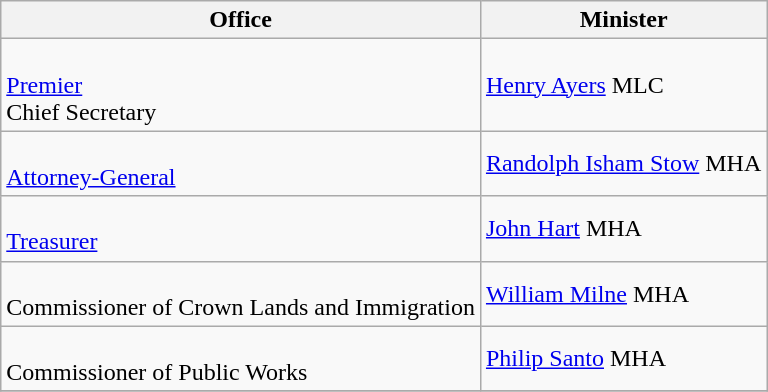<table class="wikitable">
<tr>
<th>Office</th>
<th>Minister</th>
</tr>
<tr>
<td><br><a href='#'>Premier</a><br>
Chief Secretary</td>
<td><a href='#'>Henry Ayers</a> MLC</td>
</tr>
<tr>
<td><br><a href='#'>Attorney-General</a></td>
<td><a href='#'>Randolph Isham Stow</a> MHA</td>
</tr>
<tr>
<td><br><a href='#'>Treasurer</a></td>
<td><a href='#'>John Hart</a> MHA</td>
</tr>
<tr>
<td><br>Commissioner of Crown Lands and Immigration<br></td>
<td><a href='#'>William Milne</a> MHA</td>
</tr>
<tr>
<td><br>Commissioner of Public Works<br></td>
<td><a href='#'>Philip Santo</a> MHA</td>
</tr>
<tr>
</tr>
</table>
